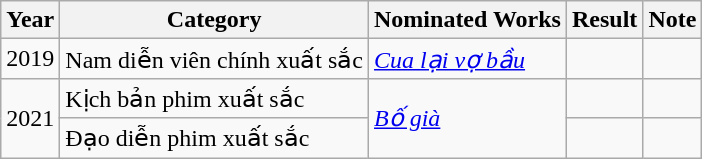<table class="wikitable">
<tr>
<th>Year</th>
<th>Category</th>
<th>Nominated Works</th>
<th>Result</th>
<th>Note</th>
</tr>
<tr>
<td>2019</td>
<td>Nam diễn viên chính xuất sắc</td>
<td><em><a href='#'>Cua lại vợ bầu</a></em></td>
<td></td>
<td></td>
</tr>
<tr>
<td rowspan="2">2021</td>
<td>Kịch bản phim xuất sắc</td>
<td rowspan="2"><em><a href='#'>Bố già</a></em></td>
<td></td>
<td></td>
</tr>
<tr>
<td>Đạo diễn phim xuất sắc</td>
<td></td>
<td></td>
</tr>
</table>
